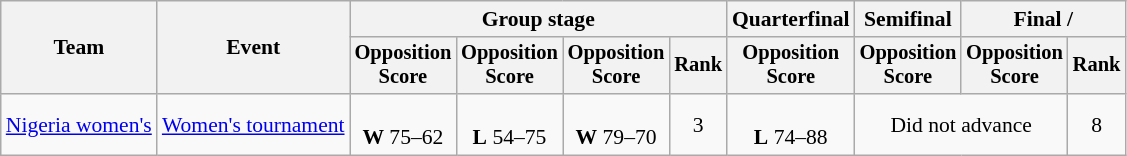<table class=wikitable style=font-size:90%;text-align:center>
<tr>
<th rowspan=2>Team</th>
<th rowspan=2>Event</th>
<th colspan=4>Group stage</th>
<th>Quarterfinal</th>
<th>Semifinal</th>
<th colspan=2>Final / </th>
</tr>
<tr style=font-size:95%>
<th>Opposition<br>Score</th>
<th>Opposition<br>Score</th>
<th>Opposition<br>Score</th>
<th>Rank</th>
<th>Opposition<br>Score</th>
<th>Opposition<br>Score</th>
<th>Opposition<br>Score</th>
<th>Rank</th>
</tr>
<tr>
<td align=left><a href='#'>Nigeria women's</a></td>
<td align=left><a href='#'>Women's tournament</a></td>
<td><br> <strong>W</strong> 75–62</td>
<td><br> <strong>L</strong> 54–75</td>
<td><br><strong>W</strong> 79–70</td>
<td>3</td>
<td><br><strong>L</strong> 74–88</td>
<td colspan=2>Did not advance</td>
<td>8</td>
</tr>
</table>
